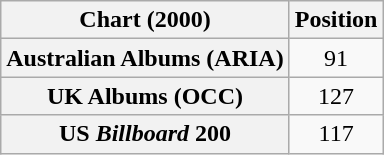<table class="wikitable plainrowheaders" style="text-align:center">
<tr>
<th scope="col">Chart (2000)</th>
<th scope="col">Position</th>
</tr>
<tr>
<th scope="row">Australian Albums (ARIA)</th>
<td>91</td>
</tr>
<tr>
<th scope="row">UK Albums (OCC)</th>
<td>127</td>
</tr>
<tr>
<th scope="row">US <em>Billboard</em> 200</th>
<td>117</td>
</tr>
</table>
